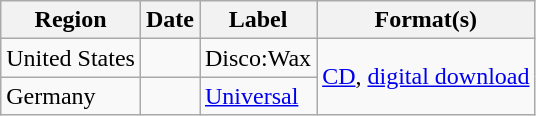<table class="wikitable">
<tr>
<th>Region</th>
<th>Date</th>
<th>Label</th>
<th>Format(s)</th>
</tr>
<tr>
<td>United States</td>
<td></td>
<td>Disco:Wax</td>
<td rowspan="2"><a href='#'>CD</a>, <a href='#'>digital download</a></td>
</tr>
<tr>
<td>Germany</td>
<td></td>
<td><a href='#'>Universal</a></td>
</tr>
</table>
